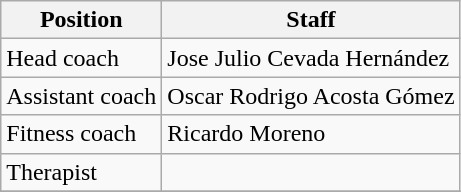<table class="wikitable">
<tr>
<th>Position</th>
<th>Staff</th>
</tr>
<tr>
<td>Head coach</td>
<td>Jose Julio Cevada Hernández</td>
</tr>
<tr>
<td>Assistant coach</td>
<td>Oscar Rodrigo Acosta Gómez</td>
</tr>
<tr>
<td>Fitness coach</td>
<td>Ricardo Moreno</td>
</tr>
<tr>
<td>Therapist</td>
<td></td>
</tr>
<tr>
</tr>
</table>
